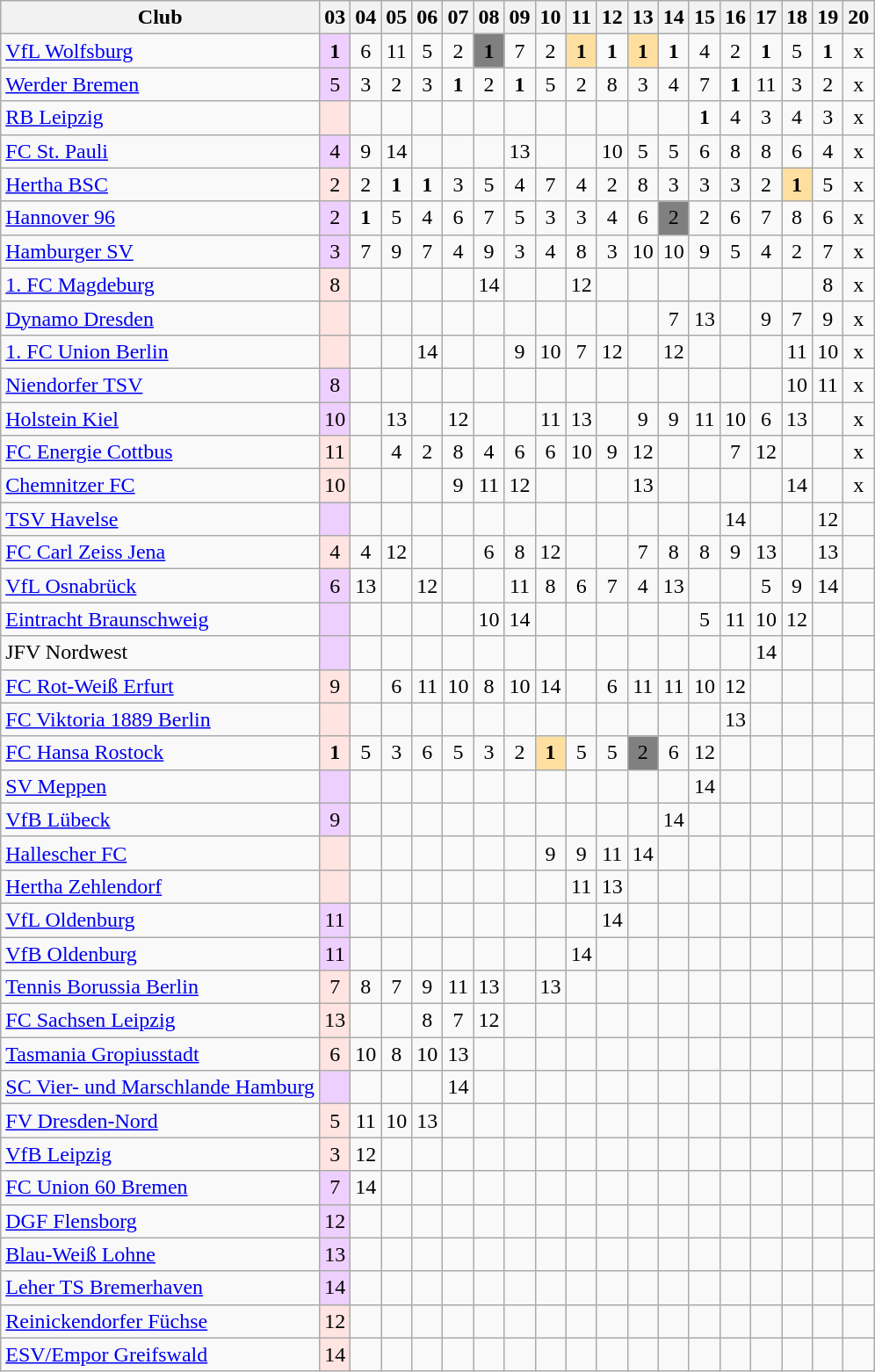<table class="wikitable sortable">
<tr>
<th>Club</th>
<th class="unsortable">03</th>
<th class="unsortable">04</th>
<th class="unsortable">05</th>
<th class="unsortable">06</th>
<th class="unsortable">07</th>
<th class="unsortable">08</th>
<th class="unsortable">09</th>
<th class="unsortable">10</th>
<th class="unsortable">11</th>
<th class="unsortable">12</th>
<th class="unsortable">13</th>
<th class="unsortable">14</th>
<th class="unsortable">15</th>
<th class="unsortable">16</th>
<th class="unsortable">17</th>
<th class="unsortable">18</th>
<th class="unsortable">19</th>
<th class="unsortable">20</th>
</tr>
<tr align="center">
<td align="left"><a href='#'>VfL Wolfsburg</a></td>
<td style="background:#efcfff"><strong>1</strong></td>
<td>6</td>
<td>11</td>
<td>5</td>
<td>2</td>
<td style="background:#808080"><strong>1</strong></td>
<td>7</td>
<td>2</td>
<td style="background:#ffdf9f"><strong>1</strong></td>
<td><strong>1</strong></td>
<td style="background:#ffdf9f"><strong>1</strong></td>
<td><strong>1</strong></td>
<td>4</td>
<td>2</td>
<td><strong>1</strong></td>
<td>5</td>
<td><strong>1</strong></td>
<td>x</td>
</tr>
<tr align="center">
<td align="left"><a href='#'>Werder Bremen</a></td>
<td style="background:#efcfff">5</td>
<td>3</td>
<td>2</td>
<td>3</td>
<td><strong>1</strong></td>
<td>2</td>
<td><strong>1</strong></td>
<td>5</td>
<td>2</td>
<td>8</td>
<td>3</td>
<td>4</td>
<td>7</td>
<td><strong>1</strong></td>
<td>11</td>
<td>3</td>
<td>2</td>
<td>x</td>
</tr>
<tr align="center">
<td align="left"><a href='#'>RB Leipzig</a></td>
<td bgcolor=#FFE4E1></td>
<td></td>
<td></td>
<td></td>
<td></td>
<td></td>
<td></td>
<td></td>
<td></td>
<td></td>
<td></td>
<td></td>
<td><strong>1</strong></td>
<td>4</td>
<td>3</td>
<td>4</td>
<td>3</td>
<td>x</td>
</tr>
<tr align="center">
<td align="left"><a href='#'>FC St. Pauli</a></td>
<td style="background:#efcfff">4</td>
<td>9</td>
<td>14</td>
<td></td>
<td></td>
<td></td>
<td>13</td>
<td></td>
<td></td>
<td>10</td>
<td>5</td>
<td>5</td>
<td>6</td>
<td>8</td>
<td>8</td>
<td>6</td>
<td>4</td>
<td>x</td>
</tr>
<tr align="center">
<td align="left"><a href='#'>Hertha BSC</a></td>
<td bgcolor=#FFE4E1>2</td>
<td>2</td>
<td><strong>1</strong></td>
<td><strong>1</strong></td>
<td>3</td>
<td>5</td>
<td>4</td>
<td>7</td>
<td>4</td>
<td>2</td>
<td>8</td>
<td>3</td>
<td>3</td>
<td>3</td>
<td>2</td>
<td style="background:#ffdf9f"><strong>1</strong></td>
<td>5</td>
<td>x</td>
</tr>
<tr align="center">
<td align="left"><a href='#'>Hannover 96</a></td>
<td style="background:#efcfff">2</td>
<td><strong>1</strong></td>
<td>5</td>
<td>4</td>
<td>6</td>
<td>7</td>
<td>5</td>
<td>3</td>
<td>3</td>
<td>4</td>
<td>6</td>
<td style="background:#808080">2</td>
<td>2</td>
<td>6</td>
<td>7</td>
<td>8</td>
<td>6</td>
<td>x</td>
</tr>
<tr align="center">
<td align="left"><a href='#'>Hamburger SV</a></td>
<td style="background:#efcfff">3</td>
<td>7</td>
<td>9</td>
<td>7</td>
<td>4</td>
<td>9</td>
<td>3</td>
<td>4</td>
<td>8</td>
<td>3</td>
<td>10</td>
<td>10</td>
<td>9</td>
<td>5</td>
<td>4</td>
<td>2</td>
<td>7</td>
<td>x</td>
</tr>
<tr align="center">
<td align="left"><a href='#'>1. FC Magdeburg</a></td>
<td bgcolor=#FFE4E1>8</td>
<td></td>
<td></td>
<td></td>
<td></td>
<td>14</td>
<td></td>
<td></td>
<td>12</td>
<td></td>
<td></td>
<td></td>
<td></td>
<td></td>
<td></td>
<td></td>
<td>8</td>
<td>x</td>
</tr>
<tr align="center">
<td align="left"><a href='#'>Dynamo Dresden</a></td>
<td bgcolor=#FFE4E1></td>
<td></td>
<td></td>
<td></td>
<td></td>
<td></td>
<td></td>
<td></td>
<td></td>
<td></td>
<td></td>
<td>7</td>
<td>13</td>
<td></td>
<td>9</td>
<td>7</td>
<td>9</td>
<td>x</td>
</tr>
<tr align="center">
<td align="left"><a href='#'>1. FC Union Berlin</a></td>
<td bgcolor=#FFE4E1></td>
<td></td>
<td></td>
<td>14</td>
<td></td>
<td></td>
<td>9</td>
<td>10</td>
<td>7</td>
<td>12</td>
<td></td>
<td>12</td>
<td></td>
<td></td>
<td></td>
<td>11</td>
<td>10</td>
<td>x</td>
</tr>
<tr align="center">
<td align="left"><a href='#'>Niendorfer TSV</a></td>
<td style="background:#efcfff">8</td>
<td></td>
<td></td>
<td></td>
<td></td>
<td></td>
<td></td>
<td></td>
<td></td>
<td></td>
<td></td>
<td></td>
<td></td>
<td></td>
<td></td>
<td>10</td>
<td>11</td>
<td>x</td>
</tr>
<tr align="center">
<td align="left"><a href='#'>Holstein Kiel</a></td>
<td style="background:#efcfff">10</td>
<td></td>
<td>13</td>
<td></td>
<td>12</td>
<td></td>
<td></td>
<td>11</td>
<td>13</td>
<td></td>
<td>9</td>
<td>9</td>
<td>11</td>
<td>10</td>
<td>6</td>
<td>13</td>
<td></td>
<td>x</td>
</tr>
<tr align="center">
<td align="left"><a href='#'>FC Energie Cottbus</a></td>
<td bgcolor=#FFE4E1>11</td>
<td></td>
<td>4</td>
<td>2</td>
<td>8</td>
<td>4</td>
<td>6</td>
<td>6</td>
<td>10</td>
<td>9</td>
<td>12</td>
<td></td>
<td></td>
<td>7</td>
<td>12</td>
<td></td>
<td></td>
<td>x</td>
</tr>
<tr align="center">
<td align="left"><a href='#'>Chemnitzer FC</a></td>
<td bgcolor=#FFE4E1>10</td>
<td></td>
<td></td>
<td></td>
<td>9</td>
<td>11</td>
<td>12</td>
<td></td>
<td></td>
<td></td>
<td>13</td>
<td></td>
<td></td>
<td></td>
<td></td>
<td>14</td>
<td></td>
<td>x</td>
</tr>
<tr align="center">
<td align="left"><a href='#'>TSV Havelse</a></td>
<td style="background:#efcfff"></td>
<td></td>
<td></td>
<td></td>
<td></td>
<td></td>
<td></td>
<td></td>
<td></td>
<td></td>
<td></td>
<td></td>
<td></td>
<td>14</td>
<td></td>
<td></td>
<td>12</td>
<td></td>
</tr>
<tr align="center">
<td align="left"><a href='#'>FC Carl Zeiss Jena</a></td>
<td bgcolor=#FFE4E1>4</td>
<td>4</td>
<td>12</td>
<td></td>
<td></td>
<td>6</td>
<td>8</td>
<td>12</td>
<td></td>
<td></td>
<td>7</td>
<td>8</td>
<td>8</td>
<td>9</td>
<td>13</td>
<td></td>
<td>13</td>
<td></td>
</tr>
<tr align="center">
<td align="left"><a href='#'>VfL Osnabrück</a></td>
<td style="background:#efcfff">6</td>
<td>13</td>
<td></td>
<td>12</td>
<td></td>
<td></td>
<td>11</td>
<td>8</td>
<td>6</td>
<td>7</td>
<td>4</td>
<td>13</td>
<td></td>
<td></td>
<td>5</td>
<td>9</td>
<td>14</td>
<td></td>
</tr>
<tr align="center">
<td align="left"><a href='#'>Eintracht Braunschweig</a></td>
<td style="background:#efcfff"></td>
<td></td>
<td></td>
<td></td>
<td></td>
<td>10</td>
<td>14</td>
<td></td>
<td></td>
<td></td>
<td></td>
<td></td>
<td>5</td>
<td>11</td>
<td>10</td>
<td>12</td>
<td></td>
<td></td>
</tr>
<tr align="center">
<td align="left">JFV Nordwest</td>
<td style="background:#efcfff"></td>
<td></td>
<td></td>
<td></td>
<td></td>
<td></td>
<td></td>
<td></td>
<td></td>
<td></td>
<td></td>
<td></td>
<td></td>
<td></td>
<td>14</td>
<td></td>
<td></td>
<td></td>
</tr>
<tr align="center">
<td align="left"><a href='#'>FC Rot-Weiß Erfurt</a></td>
<td bgcolor=#FFE4E1>9</td>
<td></td>
<td>6</td>
<td>11</td>
<td>10</td>
<td>8</td>
<td>10</td>
<td>14</td>
<td></td>
<td>6</td>
<td>11</td>
<td>11</td>
<td>10</td>
<td>12</td>
<td></td>
<td></td>
<td></td>
<td></td>
</tr>
<tr align="center">
<td align="left"><a href='#'>FC Viktoria 1889 Berlin</a></td>
<td bgcolor=#FFE4E1></td>
<td></td>
<td></td>
<td></td>
<td></td>
<td></td>
<td></td>
<td></td>
<td></td>
<td></td>
<td></td>
<td></td>
<td></td>
<td>13</td>
<td></td>
<td></td>
<td></td>
<td></td>
</tr>
<tr align="center">
<td align="left"><a href='#'>FC Hansa Rostock</a></td>
<td bgcolor=#FFE4E1><strong>1</strong></td>
<td>5</td>
<td>3</td>
<td>6</td>
<td>5</td>
<td>3</td>
<td>2</td>
<td style="background:#ffdf9f"><strong>1</strong></td>
<td>5</td>
<td>5</td>
<td style="background:#808080">2</td>
<td>6</td>
<td>12</td>
<td></td>
<td></td>
<td></td>
<td></td>
<td></td>
</tr>
<tr align="center">
<td align="left"><a href='#'>SV Meppen</a></td>
<td style="background:#efcfff"></td>
<td></td>
<td></td>
<td></td>
<td></td>
<td></td>
<td></td>
<td></td>
<td></td>
<td></td>
<td></td>
<td></td>
<td>14</td>
<td></td>
<td></td>
<td></td>
<td></td>
<td></td>
</tr>
<tr align="center">
<td align="left"><a href='#'>VfB Lübeck</a></td>
<td style="background:#efcfff">9</td>
<td></td>
<td></td>
<td></td>
<td></td>
<td></td>
<td></td>
<td></td>
<td></td>
<td></td>
<td></td>
<td>14</td>
<td></td>
<td></td>
<td></td>
<td></td>
<td></td>
<td></td>
</tr>
<tr align="center">
<td align="left"><a href='#'>Hallescher FC</a></td>
<td bgcolor=#FFE4E1></td>
<td></td>
<td></td>
<td></td>
<td></td>
<td></td>
<td></td>
<td>9</td>
<td>9</td>
<td>11</td>
<td>14</td>
<td></td>
<td></td>
<td></td>
<td></td>
<td></td>
<td></td>
<td></td>
</tr>
<tr align="center">
<td align="left"><a href='#'>Hertha Zehlendorf</a></td>
<td bgcolor=#FFE4E1></td>
<td></td>
<td></td>
<td></td>
<td></td>
<td></td>
<td></td>
<td></td>
<td>11</td>
<td>13</td>
<td></td>
<td></td>
<td></td>
<td></td>
<td></td>
<td></td>
<td></td>
<td></td>
</tr>
<tr align="center">
<td align="left"><a href='#'>VfL Oldenburg</a></td>
<td style="background:#efcfff">11</td>
<td></td>
<td></td>
<td></td>
<td></td>
<td></td>
<td></td>
<td></td>
<td></td>
<td>14</td>
<td></td>
<td></td>
<td></td>
<td></td>
<td></td>
<td></td>
<td></td>
<td></td>
</tr>
<tr align="center">
<td align="left"><a href='#'>VfB Oldenburg</a></td>
<td style="background:#efcfff">11</td>
<td></td>
<td></td>
<td></td>
<td></td>
<td></td>
<td></td>
<td></td>
<td>14</td>
<td></td>
<td></td>
<td></td>
<td></td>
<td></td>
<td></td>
<td></td>
<td></td>
<td></td>
</tr>
<tr align="center">
<td align="left"><a href='#'>Tennis Borussia Berlin</a></td>
<td bgcolor=#FFE4E1>7</td>
<td>8</td>
<td>7</td>
<td>9</td>
<td>11</td>
<td>13</td>
<td></td>
<td>13</td>
<td></td>
<td></td>
<td></td>
<td></td>
<td></td>
<td></td>
<td></td>
<td></td>
<td></td>
<td></td>
</tr>
<tr align="center">
<td align="left"><a href='#'>FC Sachsen Leipzig</a></td>
<td bgcolor=#FFE4E1>13</td>
<td></td>
<td></td>
<td>8</td>
<td>7</td>
<td>12</td>
<td></td>
<td></td>
<td></td>
<td></td>
<td></td>
<td></td>
<td></td>
<td></td>
<td></td>
<td></td>
<td></td>
<td></td>
</tr>
<tr align="center">
<td align="left"><a href='#'>Tasmania Gropiusstadt</a></td>
<td bgcolor=#FFE4E1>6</td>
<td>10</td>
<td>8</td>
<td>10</td>
<td>13</td>
<td></td>
<td></td>
<td></td>
<td></td>
<td></td>
<td></td>
<td></td>
<td></td>
<td></td>
<td></td>
<td></td>
<td></td>
<td></td>
</tr>
<tr align="center">
<td align="left"><a href='#'>SC Vier- und Marschlande Hamburg</a></td>
<td style="background:#efcfff"></td>
<td></td>
<td></td>
<td></td>
<td>14</td>
<td></td>
<td></td>
<td></td>
<td></td>
<td></td>
<td></td>
<td></td>
<td></td>
<td></td>
<td></td>
<td></td>
<td></td>
<td></td>
</tr>
<tr align="center">
<td align="left"><a href='#'>FV Dresden-Nord</a></td>
<td bgcolor=#FFE4E1>5</td>
<td>11</td>
<td>10</td>
<td>13</td>
<td></td>
<td></td>
<td></td>
<td></td>
<td></td>
<td></td>
<td></td>
<td></td>
<td></td>
<td></td>
<td></td>
<td></td>
<td></td>
<td></td>
</tr>
<tr align="center">
<td align="left"><a href='#'>VfB Leipzig</a></td>
<td bgcolor=#FFE4E1>3</td>
<td>12</td>
<td></td>
<td></td>
<td></td>
<td></td>
<td></td>
<td></td>
<td></td>
<td></td>
<td></td>
<td></td>
<td></td>
<td></td>
<td></td>
<td></td>
<td></td>
<td></td>
</tr>
<tr align="center">
<td align="left"><a href='#'>FC Union 60 Bremen</a></td>
<td style="background:#efcfff">7</td>
<td>14</td>
<td></td>
<td></td>
<td></td>
<td></td>
<td></td>
<td></td>
<td></td>
<td></td>
<td></td>
<td></td>
<td></td>
<td></td>
<td></td>
<td></td>
<td></td>
<td></td>
</tr>
<tr align="center">
<td align="left"><a href='#'>DGF Flensborg</a></td>
<td style="background:#efcfff">12</td>
<td></td>
<td></td>
<td></td>
<td></td>
<td></td>
<td></td>
<td></td>
<td></td>
<td></td>
<td></td>
<td></td>
<td></td>
<td></td>
<td></td>
<td></td>
<td></td>
<td></td>
</tr>
<tr align="center">
<td align="left"><a href='#'>Blau-Weiß Lohne</a></td>
<td style="background:#efcfff">13</td>
<td></td>
<td></td>
<td></td>
<td></td>
<td></td>
<td></td>
<td></td>
<td></td>
<td></td>
<td></td>
<td></td>
<td></td>
<td></td>
<td></td>
<td></td>
<td></td>
<td></td>
</tr>
<tr align="center">
<td align="left"><a href='#'>Leher TS Bremerhaven</a></td>
<td style="background:#efcfff">14</td>
<td></td>
<td></td>
<td></td>
<td></td>
<td></td>
<td></td>
<td></td>
<td></td>
<td></td>
<td></td>
<td></td>
<td></td>
<td></td>
<td></td>
<td></td>
<td></td>
<td></td>
</tr>
<tr align="center">
<td align="left"><a href='#'>Reinickendorfer Füchse</a></td>
<td bgcolor=#FFE4E1>12</td>
<td></td>
<td></td>
<td></td>
<td></td>
<td></td>
<td></td>
<td></td>
<td></td>
<td></td>
<td></td>
<td></td>
<td></td>
<td></td>
<td></td>
<td></td>
<td></td>
<td></td>
</tr>
<tr align="center">
<td align="left"><a href='#'>ESV/Empor Greifswald</a></td>
<td bgcolor=#FFE4E1>14</td>
<td></td>
<td></td>
<td></td>
<td></td>
<td></td>
<td></td>
<td></td>
<td></td>
<td></td>
<td></td>
<td></td>
<td></td>
<td></td>
<td></td>
<td></td>
<td></td>
<td></td>
</tr>
</table>
